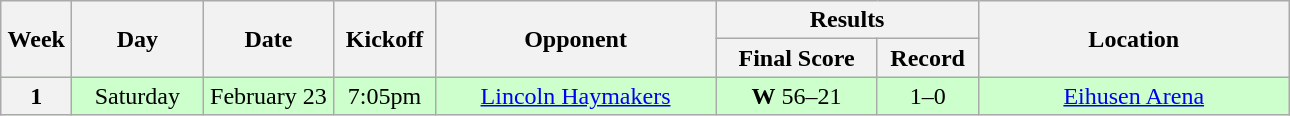<table class="wikitable">
<tr>
<th rowspan="2" width="40">Week</th>
<th rowspan="2" width="80">Day</th>
<th rowspan="2" width="80">Date</th>
<th rowspan="2" width="60">Kickoff</th>
<th rowspan="2" width="180">Opponent</th>
<th colspan="2" width="160">Results</th>
<th rowspan="2" width="200">Location</th>
</tr>
<tr>
<th width="100">Final Score</th>
<th width="60">Record</th>
</tr>
<tr align="center" bgcolor="#CCFFCC">
<th>1</th>
<td>Saturday</td>
<td>February 23</td>
<td>7:05pm</td>
<td><a href='#'>Lincoln Haymakers</a></td>
<td><strong>W</strong> 56–21</td>
<td>1–0</td>
<td><a href='#'>Eihusen Arena</a></td>
</tr>
</table>
